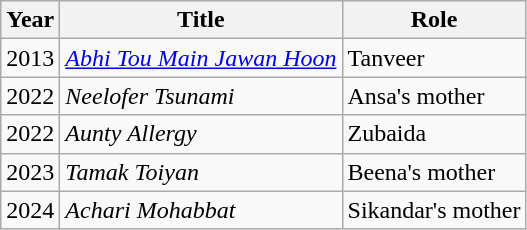<table class="wikitable sortable plainrowheaders">
<tr style="text-align:center;">
<th scope="col">Year</th>
<th scope="col">Title</th>
<th scope="col">Role</th>
</tr>
<tr>
<td>2013</td>
<td><em><a href='#'>Abhi Tou Main Jawan Hoon</a></em></td>
<td>Tanveer</td>
</tr>
<tr>
<td>2022</td>
<td><em>Neelofer Tsunami</em></td>
<td>Ansa's mother</td>
</tr>
<tr>
<td>2022</td>
<td><em>Aunty Allergy</em></td>
<td>Zubaida</td>
</tr>
<tr>
<td>2023</td>
<td><em>Tamak Toiyan</em></td>
<td>Beena's mother</td>
</tr>
<tr>
<td>2024</td>
<td><em>Achari Mohabbat</em></td>
<td>Sikandar's mother</td>
</tr>
</table>
